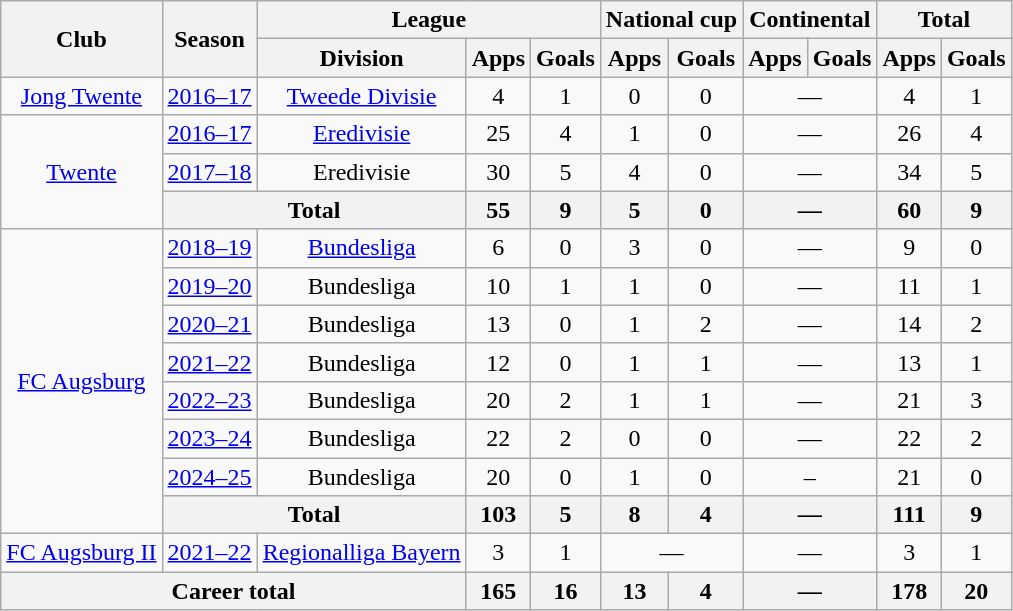<table class="wikitable" style="text-align: center;">
<tr>
<th rowspan="2">Club</th>
<th rowspan="2">Season</th>
<th colspan="3">League</th>
<th colspan="2">National cup</th>
<th colspan="2">Continental</th>
<th colspan="2">Total</th>
</tr>
<tr>
<th>Division</th>
<th>Apps</th>
<th>Goals</th>
<th>Apps</th>
<th>Goals</th>
<th>Apps</th>
<th>Goals</th>
<th>Apps</th>
<th>Goals</th>
</tr>
<tr>
<td><a href='#'>Jong Twente</a></td>
<td><a href='#'>2016–17</a></td>
<td><a href='#'>Tweede Divisie</a></td>
<td>4</td>
<td>1</td>
<td>0</td>
<td>0</td>
<td colspan="2">—</td>
<td>4</td>
<td>1</td>
</tr>
<tr>
<td rowspan="3"><a href='#'>Twente</a></td>
<td><a href='#'>2016–17</a></td>
<td><a href='#'>Eredivisie</a></td>
<td>25</td>
<td>4</td>
<td>1</td>
<td>0</td>
<td colspan="2">—</td>
<td>26</td>
<td>4</td>
</tr>
<tr>
<td><a href='#'>2017–18</a></td>
<td>Eredivisie</td>
<td>30</td>
<td>5</td>
<td>4</td>
<td>0</td>
<td colspan="2">—</td>
<td>34</td>
<td>5</td>
</tr>
<tr>
<th colspan="2">Total</th>
<th>55</th>
<th>9</th>
<th>5</th>
<th>0</th>
<th colspan="2">—</th>
<th>60</th>
<th>9</th>
</tr>
<tr>
<td rowspan="8"><a href='#'>FC Augsburg</a></td>
<td><a href='#'>2018–19</a></td>
<td><a href='#'>Bundesliga</a></td>
<td>6</td>
<td>0</td>
<td>3</td>
<td>0</td>
<td colspan="2">—</td>
<td>9</td>
<td>0</td>
</tr>
<tr>
<td><a href='#'>2019–20</a></td>
<td>Bundesliga</td>
<td>10</td>
<td>1</td>
<td>1</td>
<td>0</td>
<td colspan="2">—</td>
<td>11</td>
<td>1</td>
</tr>
<tr>
<td><a href='#'>2020–21</a></td>
<td>Bundesliga</td>
<td>13</td>
<td>0</td>
<td>1</td>
<td>2</td>
<td colspan="2">—</td>
<td>14</td>
<td>2</td>
</tr>
<tr>
<td><a href='#'>2021–22</a></td>
<td>Bundesliga</td>
<td>12</td>
<td>0</td>
<td>1</td>
<td>1</td>
<td colspan="2">—</td>
<td>13</td>
<td>1</td>
</tr>
<tr>
<td><a href='#'>2022–23</a></td>
<td>Bundesliga</td>
<td>20</td>
<td>2</td>
<td>1</td>
<td>1</td>
<td colspan="2">—</td>
<td>21</td>
<td>3</td>
</tr>
<tr>
<td><a href='#'>2023–24</a></td>
<td>Bundesliga</td>
<td>22</td>
<td>2</td>
<td>0</td>
<td>0</td>
<td colspan="2">—</td>
<td>22</td>
<td>2</td>
</tr>
<tr>
<td><a href='#'>2024–25</a></td>
<td>Bundesliga</td>
<td>20</td>
<td>0</td>
<td>1</td>
<td>0</td>
<td colspan=2>–</td>
<td>21</td>
<td>0</td>
</tr>
<tr>
<th colspan="2">Total</th>
<th>103</th>
<th>5</th>
<th>8</th>
<th>4</th>
<th colspan="2">—</th>
<th>111</th>
<th>9</th>
</tr>
<tr>
<td><a href='#'>FC Augsburg II</a></td>
<td><a href='#'>2021–22</a></td>
<td><a href='#'>Regionalliga Bayern</a></td>
<td>3</td>
<td>1</td>
<td colspan="2">—</td>
<td colspan="2">—</td>
<td>3</td>
<td>1</td>
</tr>
<tr>
<th colspan="3">Career total</th>
<th>165</th>
<th>16</th>
<th>13</th>
<th>4</th>
<th colspan="2">—</th>
<th>178</th>
<th>20</th>
</tr>
</table>
